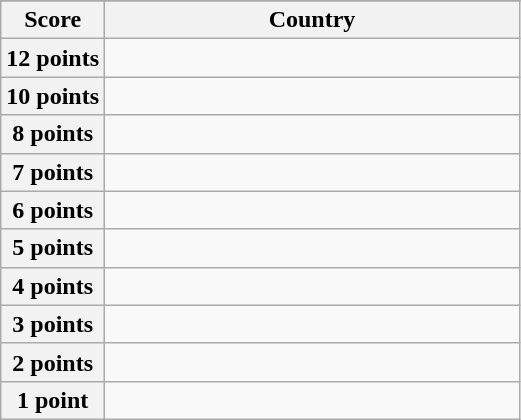<table class="wikitable">
<tr>
</tr>
<tr>
<th scope="col" width="20%">Score</th>
<th scope="col">Country</th>
</tr>
<tr>
<th scope="row">12 points</th>
<td></td>
</tr>
<tr>
<th scope="row">10 points</th>
<td></td>
</tr>
<tr>
<th scope="row">8 points</th>
<td></td>
</tr>
<tr>
<th scope="row">7 points</th>
<td></td>
</tr>
<tr>
<th scope="row">6 points</th>
<td></td>
</tr>
<tr>
<th scope="row">5 points</th>
<td></td>
</tr>
<tr>
<th scope="row">4 points</th>
<td></td>
</tr>
<tr>
<th scope="row">3 points</th>
<td></td>
</tr>
<tr>
<th scope="row">2 points</th>
<td></td>
</tr>
<tr>
<th scope="row">1 point</th>
<td></td>
</tr>
</table>
